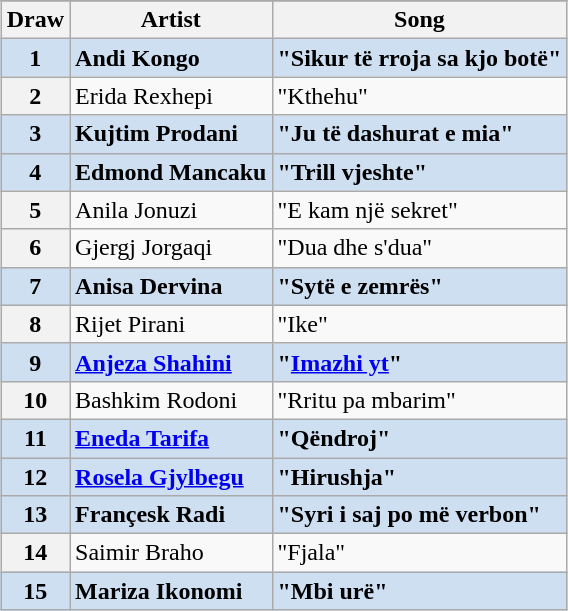<table class="sortable wikitable plainrowheaders" style="margin: 1em auto 1em auto;">
<tr>
</tr>
<tr>
<th scope="col">Draw</th>
<th scope="col">Artist</th>
<th scope="col">Song</th>
</tr>
<tr style="font-weight:bold; background:#CEDFF2;">
<th scope="row" style="text-align:center; font-weight:bold; background:#CEDFF2;">1</th>
<td>Andi Kongo</td>
<td>"Sikur të rroja sa kjo botë"</td>
</tr>
<tr>
<th scope="row" style="text-align:center;">2</th>
<td>Erida Rexhepi</td>
<td>"Kthehu"</td>
</tr>
<tr style="font-weight:bold; background:#CEDFF2;">
<th scope="row" style="text-align:center; font-weight:bold; background:#CEDFF2;">3</th>
<td>Kujtim Prodani</td>
<td>"Ju të dashurat e mia"</td>
</tr>
<tr style="font-weight:bold; background:#CEDFF2;">
<th scope="row" style="text-align:center; font-weight:bold; background:#CEDFF2;">4</th>
<td>Edmond Mancaku</td>
<td>"Trill vjeshte"</td>
</tr>
<tr>
<th scope="row" style="text-align:center;">5</th>
<td>Anila Jonuzi</td>
<td>"E kam një sekret"</td>
</tr>
<tr>
<th scope="row" style="text-align:center;">6</th>
<td>Gjergj Jorgaqi</td>
<td>"Dua dhe s'dua"</td>
</tr>
<tr style="font-weight:bold; background:#CEDFF2;">
<th scope="row" style="text-align:center; font-weight:bold; background:#CEDFF2;">7</th>
<td>Anisa Dervina</td>
<td>"Sytë e zemrës"</td>
</tr>
<tr>
<th scope="row" style="text-align:center;">8</th>
<td>Rijet Pirani</td>
<td>"Ike"</td>
</tr>
<tr style="font-weight:bold; background:#CEDFF2;">
<th scope="row" style="text-align:center; font-weight:bold; background:#CEDFF2;">9</th>
<td><a href='#'>Anjeza Shahini</a></td>
<td>"<a href='#'>Imazhi yt</a>"</td>
</tr>
<tr>
<th scope="row" style="text-align:center;">10</th>
<td>Bashkim Rodoni</td>
<td>"Rritu pa mbarim"</td>
</tr>
<tr style="font-weight:bold; background:#CEDFF2;">
<th scope="row" style="text-align:center; font-weight:bold; background:#CEDFF2;">11</th>
<td><a href='#'>Eneda Tarifa</a></td>
<td>"Qëndroj"</td>
</tr>
<tr style="font-weight:bold; background:#CEDFF2;">
<th scope="row" style="text-align:center; font-weight:bold; background:#CEDFF2;">12</th>
<td><a href='#'>Rosela Gjylbegu</a></td>
<td>"Hirushja"</td>
</tr>
<tr style="font-weight:bold; background:#CEDFF2;">
<th scope="row" style="text-align:center; font-weight:bold; background:#CEDFF2;">13</th>
<td>Françesk Radi</td>
<td>"Syri i saj po më verbon"</td>
</tr>
<tr>
<th scope="row" style="text-align:center;">14</th>
<td>Saimir Braho</td>
<td>"Fjala"</td>
</tr>
<tr style="font-weight:bold; background:#CEDFF2;">
<th scope="row" style="text-align:center; font-weight:bold; background:#CEDFF2;">15</th>
<td>Mariza Ikonomi</td>
<td>"Mbi urë"</td>
</tr>
</table>
